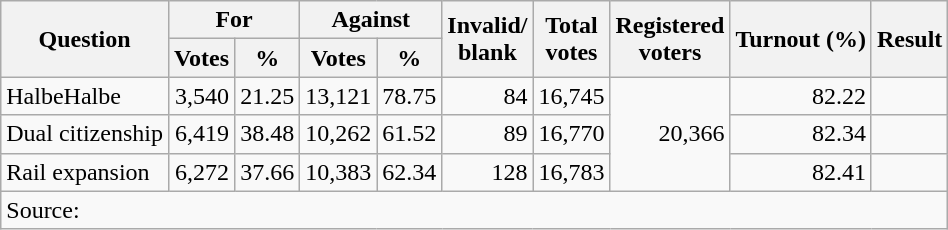<table class=wikitable style=text-align:right>
<tr>
<th rowspan=2>Question</th>
<th colspan=2>For</th>
<th colspan=2>Against</th>
<th rowspan=2>Invalid/<br>blank</th>
<th rowspan=2>Total<br>votes</th>
<th rowspan=2>Registered<br>voters</th>
<th rowspan=2>Turnout (%)</th>
<th rowspan=2>Result</th>
</tr>
<tr>
<th>Votes</th>
<th>%</th>
<th>Votes</th>
<th>%</th>
</tr>
<tr>
<td align=left>HalbeHalbe</td>
<td>3,540</td>
<td>21.25</td>
<td>13,121</td>
<td>78.75</td>
<td>84</td>
<td>16,745</td>
<td rowspan=3>20,366</td>
<td>82.22</td>
<td></td>
</tr>
<tr>
<td align=left>Dual citizenship</td>
<td>6,419</td>
<td>38.48</td>
<td>10,262</td>
<td>61.52</td>
<td>89</td>
<td>16,770</td>
<td>82.34</td>
<td></td>
</tr>
<tr>
<td align=left>Rail expansion</td>
<td>6,272</td>
<td>37.66</td>
<td>10,383</td>
<td>62.34</td>
<td>128</td>
<td>16,783</td>
<td>82.41</td>
<td></td>
</tr>
<tr>
<td colspan="10" align="left">Source: </td>
</tr>
</table>
